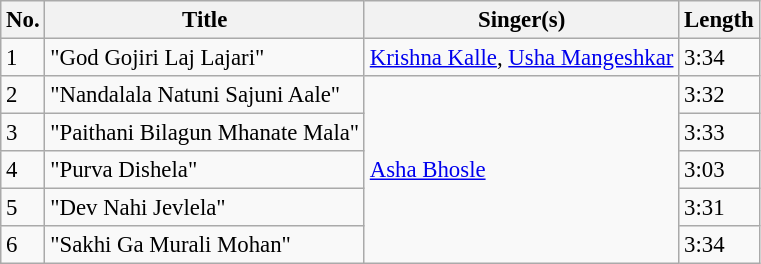<table class="wikitable" style="font-size:95%;">
<tr>
<th>No.</th>
<th>Title</th>
<th>Singer(s)</th>
<th>Length</th>
</tr>
<tr>
<td>1</td>
<td>"God Gojiri Laj Lajari"</td>
<td><a href='#'>Krishna Kalle</a>, <a href='#'>Usha Mangeshkar</a></td>
<td>3:34</td>
</tr>
<tr>
<td>2</td>
<td>"Nandalala Natuni Sajuni Aale"</td>
<td rowspan="5"><a href='#'>Asha Bhosle</a></td>
<td>3:32</td>
</tr>
<tr>
<td>3</td>
<td>"Paithani Bilagun Mhanate Mala"</td>
<td>3:33</td>
</tr>
<tr>
<td>4</td>
<td>"Purva Dishela"</td>
<td>3:03</td>
</tr>
<tr>
<td>5</td>
<td>"Dev Nahi Jevlela"</td>
<td>3:31</td>
</tr>
<tr>
<td>6</td>
<td>"Sakhi Ga Murali Mohan"</td>
<td>3:34</td>
</tr>
</table>
